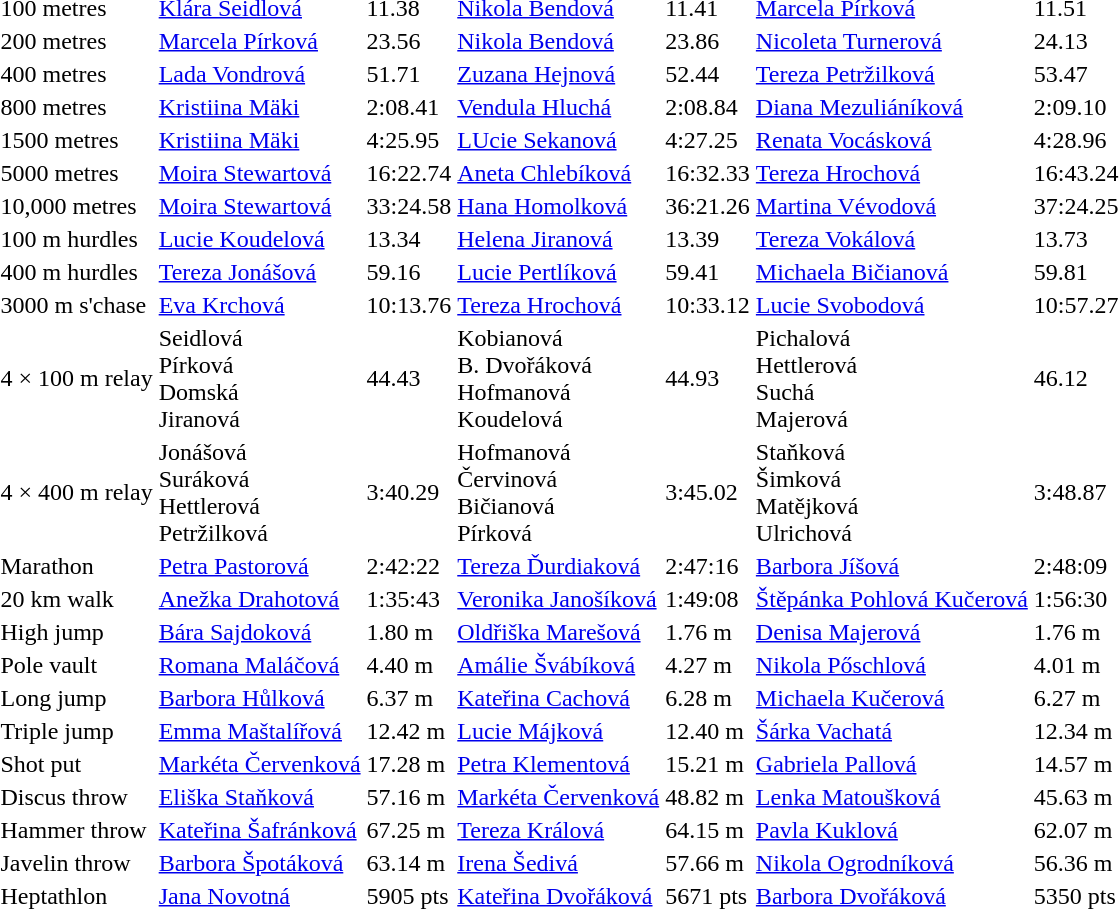<table>
<tr>
<td>100 metres</td>
<td><a href='#'>Klára Seidlová</a></td>
<td>11.38</td>
<td><a href='#'>Nikola Bendová</a></td>
<td>11.41</td>
<td><a href='#'>Marcela Pírková</a></td>
<td>11.51</td>
</tr>
<tr>
<td>200 metres</td>
<td><a href='#'>Marcela Pírková</a></td>
<td>23.56</td>
<td><a href='#'>Nikola Bendová</a></td>
<td>23.86</td>
<td><a href='#'>Nicoleta Turnerová</a></td>
<td>24.13</td>
</tr>
<tr>
<td>400 metres</td>
<td><a href='#'>Lada Vondrová</a></td>
<td>51.71</td>
<td><a href='#'>Zuzana Hejnová</a></td>
<td>52.44</td>
<td><a href='#'>Tereza Petržilková</a></td>
<td>53.47</td>
</tr>
<tr>
<td>800 metres</td>
<td><a href='#'>Kristiina Mäki</a></td>
<td>2:08.41</td>
<td><a href='#'>Vendula Hluchá</a></td>
<td>2:08.84</td>
<td><a href='#'>Diana Mezuliáníková</a></td>
<td>2:09.10</td>
</tr>
<tr>
<td>1500 metres</td>
<td><a href='#'>Kristiina Mäki</a></td>
<td>4:25.95</td>
<td><a href='#'>LUcie Sekanová</a></td>
<td>4:27.25</td>
<td><a href='#'>Renata Vocásková</a></td>
<td>4:28.96</td>
</tr>
<tr>
<td>5000 metres</td>
<td><a href='#'>Moira Stewartová</a></td>
<td>16:22.74</td>
<td><a href='#'>Aneta Chlebíková</a></td>
<td>16:32.33</td>
<td><a href='#'>Tereza Hrochová</a></td>
<td>16:43.24</td>
</tr>
<tr>
<td>10,000 metres</td>
<td><a href='#'>Moira Stewartová</a></td>
<td>33:24.58</td>
<td><a href='#'>Hana Homolková</a></td>
<td>36:21.26</td>
<td><a href='#'>Martina Vévodová</a></td>
<td>37:24.25</td>
</tr>
<tr>
<td>100 m hurdles</td>
<td><a href='#'>Lucie Koudelová</a></td>
<td>13.34</td>
<td><a href='#'>Helena Jiranová</a></td>
<td>13.39</td>
<td><a href='#'>Tereza Vokálová</a></td>
<td>13.73</td>
</tr>
<tr>
<td>400 m hurdles</td>
<td><a href='#'>Tereza Jonášová</a></td>
<td>59.16</td>
<td><a href='#'>Lucie Pertlíková</a></td>
<td>59.41</td>
<td><a href='#'>Michaela Bičianová</a></td>
<td>59.81</td>
</tr>
<tr>
<td>3000 m s'chase</td>
<td><a href='#'>Eva Krchová</a></td>
<td>10:13.76</td>
<td><a href='#'>Tereza Hrochová</a></td>
<td>10:33.12</td>
<td><a href='#'>Lucie Svobodová</a></td>
<td>10:57.27</td>
</tr>
<tr>
<td>4 × 100 m relay</td>
<td>Seidlová<br>Pírková<br>Domská<br>Jiranová</td>
<td>44.43</td>
<td>Kobianová<br>B. Dvořáková<br>Hofmanová<br>Koudelová</td>
<td>44.93</td>
<td>Pichalová<br>Hettlerová<br>Suchá<br>Majerová</td>
<td>46.12</td>
</tr>
<tr>
<td>4 × 400 m relay</td>
<td>Jonášová<br>Suráková<br>Hettlerová<br>Petržilková</td>
<td>3:40.29</td>
<td>Hofmanová<br>Červinová<br>Bičianová<br>Pírková</td>
<td>3:45.02</td>
<td>Staňková<br>Šimková<br>Matějková<br>Ulrichová</td>
<td>3:48.87</td>
</tr>
<tr>
<td>Marathon</td>
<td><a href='#'>Petra Pastorová</a></td>
<td>2:42:22</td>
<td><a href='#'>Tereza Ďurdiaková</a></td>
<td>2:47:16</td>
<td><a href='#'>Barbora Jíšová</a></td>
<td>2:48:09</td>
</tr>
<tr>
<td>20 km walk</td>
<td><a href='#'>Anežka Drahotová</a></td>
<td>1:35:43</td>
<td><a href='#'>Veronika Janošíková</a></td>
<td>1:49:08</td>
<td><a href='#'>Štěpánka Pohlová Kučerová</a></td>
<td>1:56:30</td>
</tr>
<tr>
<td>High jump</td>
<td><a href='#'>Bára Sajdoková</a></td>
<td>1.80 m</td>
<td><a href='#'>Oldřiška Marešová</a></td>
<td>1.76 m</td>
<td><a href='#'>Denisa Majerová</a></td>
<td>1.76 m</td>
</tr>
<tr>
<td>Pole vault</td>
<td><a href='#'>Romana Maláčová</a></td>
<td>4.40 m</td>
<td><a href='#'>Amálie Švábíková</a></td>
<td>4.27 m</td>
<td><a href='#'>Nikola Pőschlová</a></td>
<td>4.01 m</td>
</tr>
<tr>
<td>Long jump</td>
<td><a href='#'>Barbora Hůlková</a></td>
<td>6.37 m</td>
<td><a href='#'>Kateřina Cachová</a></td>
<td>6.28 m</td>
<td><a href='#'>Michaela Kučerová</a></td>
<td>6.27 m</td>
</tr>
<tr>
<td>Triple jump</td>
<td><a href='#'>Emma Maštalířová</a></td>
<td>12.42 m</td>
<td><a href='#'>Lucie Májková</a></td>
<td>12.40 m</td>
<td><a href='#'>Šárka Vachatá</a></td>
<td>12.34 m</td>
</tr>
<tr>
<td>Shot put</td>
<td><a href='#'>Markéta Červenková</a></td>
<td>17.28 m</td>
<td><a href='#'>Petra Klementová</a></td>
<td>15.21 m</td>
<td><a href='#'>Gabriela Pallová</a></td>
<td>14.57 m</td>
</tr>
<tr>
<td>Discus throw</td>
<td><a href='#'>Eliška Staňková</a></td>
<td>57.16 m</td>
<td><a href='#'>Markéta Červenková</a></td>
<td>48.82 m</td>
<td><a href='#'>Lenka Matoušková</a></td>
<td>45.63 m</td>
</tr>
<tr>
<td>Hammer throw</td>
<td><a href='#'>Kateřina Šafránková</a></td>
<td>67.25 m</td>
<td><a href='#'>Tereza Králová</a></td>
<td>64.15 m</td>
<td><a href='#'>Pavla Kuklová</a></td>
<td>62.07 m</td>
</tr>
<tr>
<td>Javelin throw</td>
<td><a href='#'>Barbora Špotáková</a></td>
<td>63.14 m</td>
<td><a href='#'>Irena Šedivá</a></td>
<td>57.66 m</td>
<td><a href='#'>Nikola Ogrodníková</a></td>
<td>56.36 m</td>
</tr>
<tr>
<td>Heptathlon</td>
<td><a href='#'>Jana Novotná</a></td>
<td>5905 pts</td>
<td><a href='#'>Kateřina Dvořáková</a></td>
<td>5671 pts</td>
<td><a href='#'>Barbora Dvořáková</a></td>
<td>5350 pts</td>
</tr>
</table>
